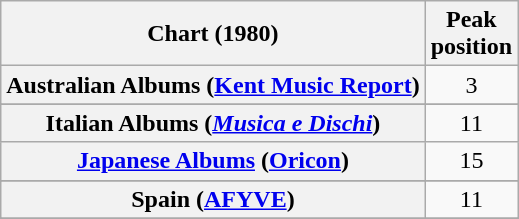<table class="wikitable sortable plainrowheaders" style="text-align:center">
<tr>
<th scope="col">Chart (1980)</th>
<th scope="col">Peak<br>position</th>
</tr>
<tr>
<th scope="row">Australian Albums (<a href='#'>Kent Music Report</a>)</th>
<td align="center">3</td>
</tr>
<tr>
</tr>
<tr>
</tr>
<tr>
</tr>
<tr>
</tr>
<tr>
<th scope="row">Italian Albums (<em><a href='#'>Musica e Dischi</a></em>)</th>
<td align="center">11</td>
</tr>
<tr>
<th scope="row"><a href='#'>Japanese Albums</a> (<a href='#'>Oricon</a>)</th>
<td align="center">15</td>
</tr>
<tr>
</tr>
<tr>
</tr>
<tr>
<th scope="row">Spain (<a href='#'>AFYVE</a>)</th>
<td align="center">11</td>
</tr>
<tr>
</tr>
<tr>
</tr>
<tr>
</tr>
</table>
